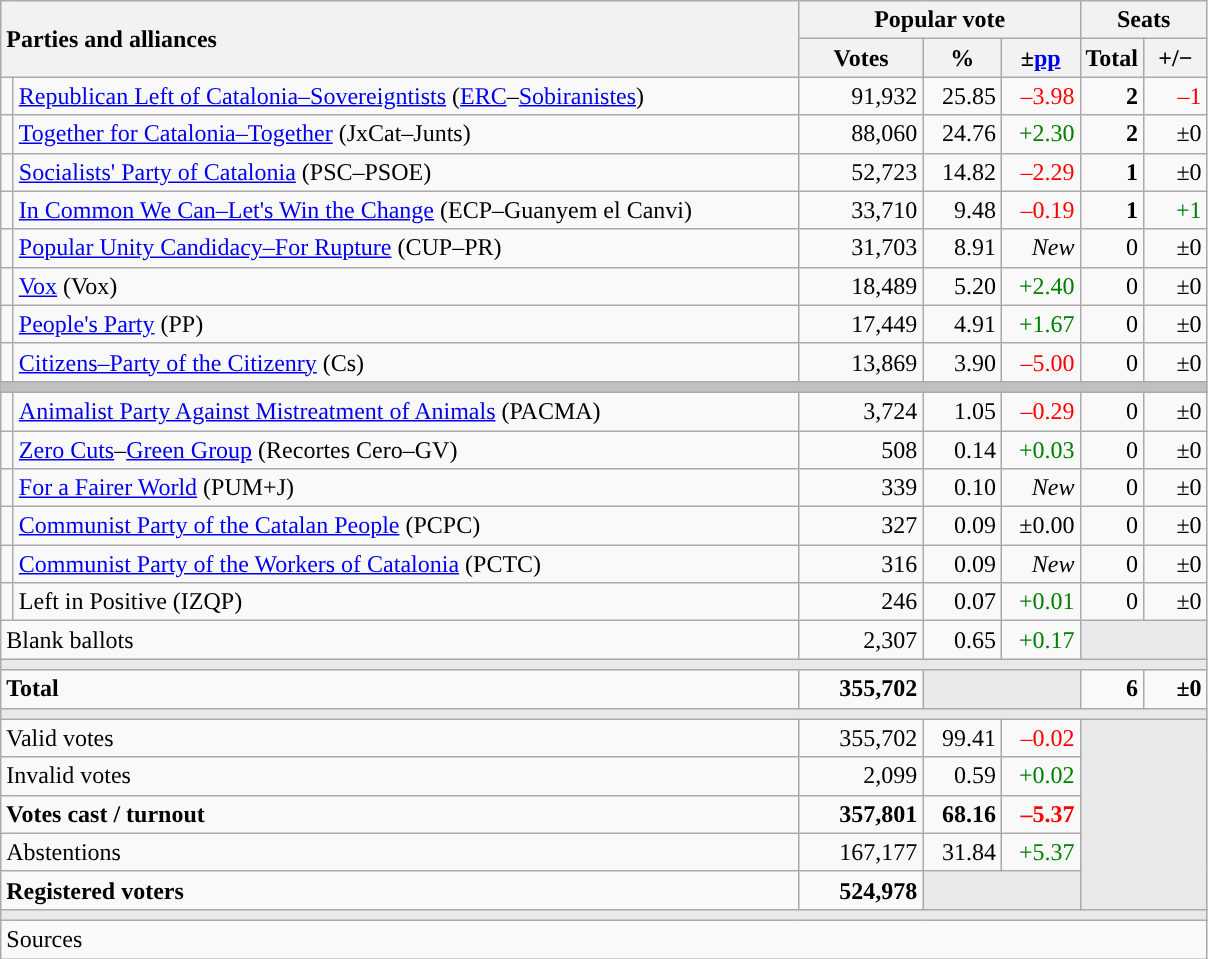<table class="wikitable" style="text-align:right;">
<tr>
<th style="text-align:left;" rowspan="2" colspan="2" width="525">Parties and alliances</th>
<th colspan="3">Popular vote</th>
<th colspan="2">Seats</th>
</tr>
<tr>
<th width="75">Votes</th>
<th width="45">%</th>
<th width="45">±<a href='#'>pp</a></th>
<th width="35">Total</th>
<th width="35">+/−</th>
</tr>
<tr>
<td width="1" style="color:inherit;background:"></td>
<td align="left"><a href='#'>Republican Left of Catalonia–Sovereigntists</a> (<a href='#'>ERC</a>–<a href='#'>Sobiranistes</a>)</td>
<td>91,932</td>
<td>25.85</td>
<td style="color:red;">–3.98</td>
<td><strong>2</strong></td>
<td style="color:red;">–1</td>
</tr>
<tr>
<td style="color:inherit;background:"></td>
<td align="left"><a href='#'>Together for Catalonia–Together</a> (JxCat–Junts)</td>
<td>88,060</td>
<td>24.76</td>
<td style="color:green;">+2.30</td>
<td><strong>2</strong></td>
<td>±0</td>
</tr>
<tr>
<td style="color:inherit;background:"></td>
<td align="left"><a href='#'>Socialists' Party of Catalonia</a> (PSC–PSOE)</td>
<td>52,723</td>
<td>14.82</td>
<td style="color:red;">–2.29</td>
<td><strong>1</strong></td>
<td>±0</td>
</tr>
<tr>
<td style="color:inherit;background:"></td>
<td align="left"><a href='#'>In Common We Can–Let's Win the Change</a> (ECP–Guanyem el Canvi)</td>
<td>33,710</td>
<td>9.48</td>
<td style="color:red;">–0.19</td>
<td><strong>1</strong></td>
<td style="color:green;">+1</td>
</tr>
<tr>
<td style="color:inherit;background:"></td>
<td align="left"><a href='#'>Popular Unity Candidacy–For Rupture</a> (CUP–PR)</td>
<td>31,703</td>
<td>8.91</td>
<td><em>New</em></td>
<td>0</td>
<td>±0</td>
</tr>
<tr>
<td style="color:inherit;background:"></td>
<td align="left"><a href='#'>Vox</a> (Vox)</td>
<td>18,489</td>
<td>5.20</td>
<td style="color:green;">+2.40</td>
<td>0</td>
<td>±0</td>
</tr>
<tr>
<td style="color:inherit;background:"></td>
<td align="left"><a href='#'>People's Party</a> (PP)</td>
<td>17,449</td>
<td>4.91</td>
<td style="color:green;">+1.67</td>
<td>0</td>
<td>±0</td>
</tr>
<tr>
<td style="color:inherit;background:"></td>
<td align="left"><a href='#'>Citizens–Party of the Citizenry</a> (Cs)</td>
<td>13,869</td>
<td>3.90</td>
<td style="color:red;">–5.00</td>
<td>0</td>
<td>±0</td>
</tr>
<tr>
<td colspan="7" bgcolor="#C0C0C0"></td>
</tr>
<tr>
<td style="color:inherit;background:"></td>
<td align="left"><a href='#'>Animalist Party Against Mistreatment of Animals</a> (PACMA)</td>
<td>3,724</td>
<td>1.05</td>
<td style="color:red;">–0.29</td>
<td>0</td>
<td>±0</td>
</tr>
<tr>
<td style="color:inherit;background:"></td>
<td align="left"><a href='#'>Zero Cuts</a>–<a href='#'>Green Group</a> (Recortes Cero–GV)</td>
<td>508</td>
<td>0.14</td>
<td style="color:green;">+0.03</td>
<td>0</td>
<td>±0</td>
</tr>
<tr>
<td style="color:inherit;background:"></td>
<td align="left"><a href='#'>For a Fairer World</a> (PUM+J)</td>
<td>339</td>
<td>0.10</td>
<td><em>New</em></td>
<td>0</td>
<td>±0</td>
</tr>
<tr>
<td style="color:inherit;background:"></td>
<td align="left"><a href='#'>Communist Party of the Catalan People</a> (PCPC)</td>
<td>327</td>
<td>0.09</td>
<td>±0.00</td>
<td>0</td>
<td>±0</td>
</tr>
<tr>
<td style="color:inherit;background:"></td>
<td align="left"><a href='#'>Communist Party of the Workers of Catalonia</a> (PCTC)</td>
<td>316</td>
<td>0.09</td>
<td><em>New</em></td>
<td>0</td>
<td>±0</td>
</tr>
<tr>
<td style="color:inherit;background:"></td>
<td align="left">Left in Positive (IZQP)</td>
<td>246</td>
<td>0.07</td>
<td style="color:green;">+0.01</td>
<td>0</td>
<td>±0</td>
</tr>
<tr>
<td align="left" colspan="2">Blank ballots</td>
<td>2,307</td>
<td>0.65</td>
<td style="color:green;">+0.17</td>
<td bgcolor="#E9E9E9" colspan="2"></td>
</tr>
<tr>
<td colspan="7" bgcolor="#E9E9E9"></td>
</tr>
<tr style="font-weight:bold;">
<td align="left" colspan="2">Total</td>
<td>355,702</td>
<td bgcolor="#E9E9E9" colspan="2"></td>
<td>6</td>
<td>±0</td>
</tr>
<tr>
<td colspan="7" bgcolor="#E9E9E9"></td>
</tr>
<tr>
<td align="left" colspan="2">Valid votes</td>
<td>355,702</td>
<td>99.41</td>
<td style="color:red;">–0.02</td>
<td bgcolor="#E9E9E9" colspan="2" rowspan="5"></td>
</tr>
<tr>
<td align="left" colspan="2">Invalid votes</td>
<td>2,099</td>
<td>0.59</td>
<td style="color:green;">+0.02</td>
</tr>
<tr style="font-weight:bold;">
<td align="left" colspan="2">Votes cast / turnout</td>
<td>357,801</td>
<td>68.16</td>
<td style="color:red;">–5.37</td>
</tr>
<tr>
<td align="left" colspan="2">Abstentions</td>
<td>167,177</td>
<td>31.84</td>
<td style="color:green;">+5.37</td>
</tr>
<tr style="font-weight:bold;">
<td align="left" colspan="2">Registered voters</td>
<td>524,978</td>
<td bgcolor="#E9E9E9" colspan="2"></td>
</tr>
<tr>
<td colspan="7" bgcolor="#E9E9E9"></td>
</tr>
<tr>
<td align="left" colspan="7">Sources</td>
</tr>
</table>
